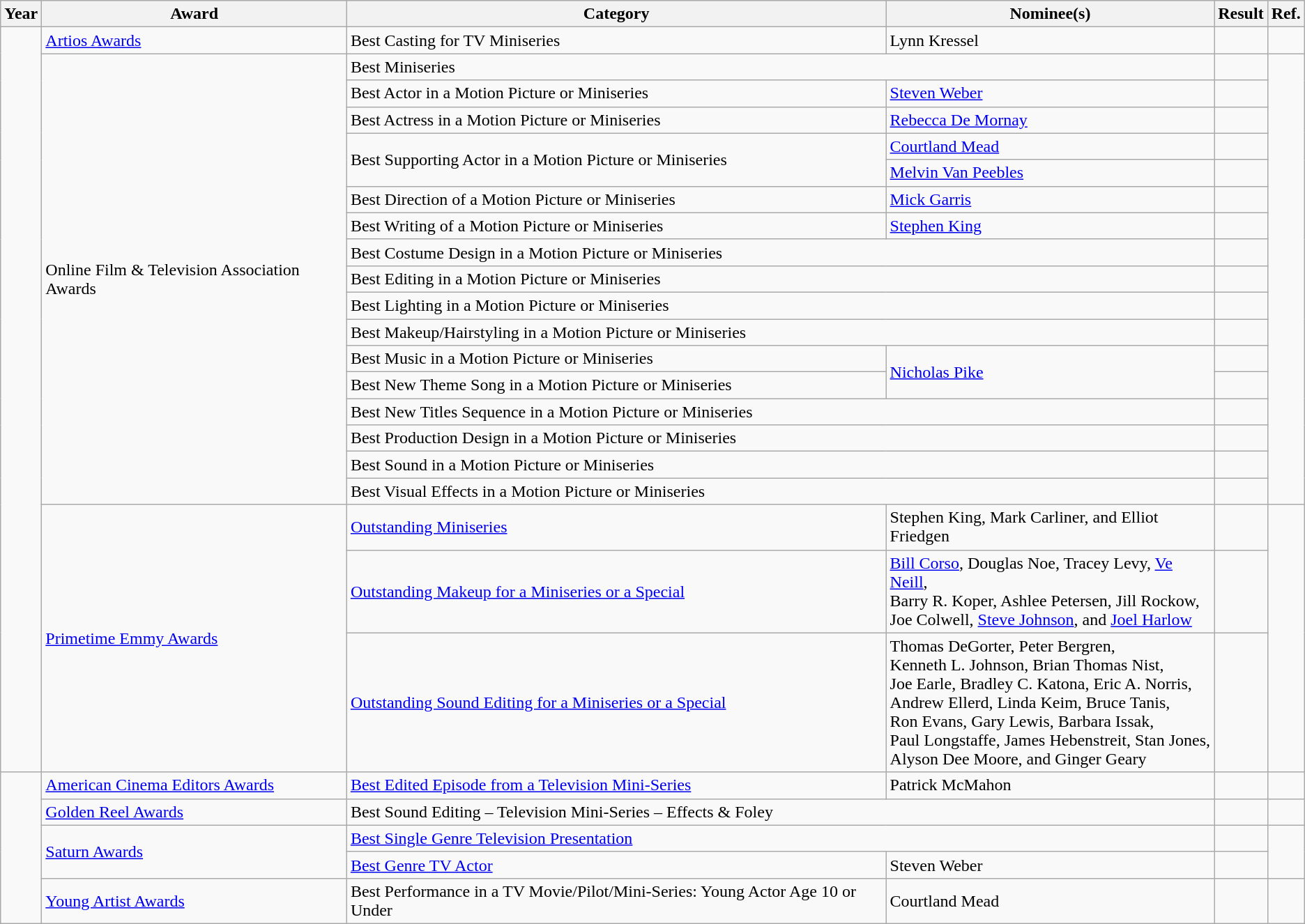<table class="wikitable sortable">
<tr>
<th>Year</th>
<th>Award</th>
<th>Category</th>
<th>Nominee(s)</th>
<th>Result</th>
<th>Ref.</th>
</tr>
<tr>
<td rowspan="21"></td>
<td><a href='#'>Artios Awards</a></td>
<td>Best Casting for TV Miniseries</td>
<td>Lynn Kressel</td>
<td></td>
<td align="center"></td>
</tr>
<tr>
<td rowspan="17">Online Film & Television Association Awards</td>
<td colspan="2">Best Miniseries</td>
<td></td>
<td align="center" rowspan="17"></td>
</tr>
<tr>
<td>Best Actor in a Motion Picture or Miniseries</td>
<td><a href='#'>Steven Weber</a></td>
<td></td>
</tr>
<tr>
<td>Best Actress in a Motion Picture or Miniseries</td>
<td><a href='#'>Rebecca De Mornay</a></td>
<td></td>
</tr>
<tr>
<td rowspan="2">Best Supporting Actor in a Motion Picture or Miniseries</td>
<td><a href='#'>Courtland Mead</a></td>
<td></td>
</tr>
<tr>
<td><a href='#'>Melvin Van Peebles</a></td>
<td></td>
</tr>
<tr>
<td>Best Direction of a Motion Picture or Miniseries</td>
<td><a href='#'>Mick Garris</a></td>
<td></td>
</tr>
<tr>
<td>Best Writing of a Motion Picture or Miniseries</td>
<td><a href='#'>Stephen King</a></td>
<td></td>
</tr>
<tr>
<td colspan="2">Best Costume Design in a Motion Picture or Miniseries</td>
<td></td>
</tr>
<tr>
<td colspan="2">Best Editing in a Motion Picture or Miniseries</td>
<td></td>
</tr>
<tr>
<td colspan="2">Best Lighting in a Motion Picture or Miniseries</td>
<td></td>
</tr>
<tr>
<td colspan="2">Best Makeup/Hairstyling in a Motion Picture or Miniseries</td>
<td></td>
</tr>
<tr>
<td>Best Music in a Motion Picture or Miniseries</td>
<td rowspan="2"><a href='#'>Nicholas Pike</a></td>
<td></td>
</tr>
<tr>
<td>Best New Theme Song in a Motion Picture or Miniseries</td>
<td></td>
</tr>
<tr>
<td colspan="2">Best New Titles Sequence in a Motion Picture or Miniseries</td>
<td></td>
</tr>
<tr>
<td colspan="2">Best Production Design in a Motion Picture or Miniseries</td>
<td></td>
</tr>
<tr>
<td colspan="2">Best Sound in a Motion Picture or Miniseries</td>
<td></td>
</tr>
<tr>
<td colspan="2">Best Visual Effects in a Motion Picture or Miniseries</td>
<td></td>
</tr>
<tr>
<td rowspan="3"><a href='#'>Primetime Emmy Awards</a></td>
<td><a href='#'>Outstanding Miniseries</a></td>
<td>Stephen King, Mark Carliner, and Elliot Friedgen</td>
<td></td>
<td align="center" rowspan="3"></td>
</tr>
<tr>
<td><a href='#'>Outstanding Makeup for a Miniseries or a Special</a></td>
<td><a href='#'>Bill Corso</a>, Douglas Noe, Tracey Levy, <a href='#'>Ve Neill</a>, <br> Barry R. Koper, Ashlee Petersen, Jill Rockow, <br> Joe Colwell, <a href='#'>Steve Johnson</a>, and <a href='#'>Joel Harlow</a></td>
<td></td>
</tr>
<tr>
<td><a href='#'>Outstanding Sound Editing for a Miniseries or a Special</a></td>
<td>Thomas DeGorter, Peter Bergren, <br> Kenneth L. Johnson, Brian Thomas Nist, <br> Joe Earle, Bradley C. Katona, Eric A. Norris, <br> Andrew Ellerd, Linda Keim, Bruce Tanis, <br> Ron Evans, Gary Lewis, Barbara Issak, <br> Paul Longstaffe, James Hebenstreit, Stan Jones, <br> Alyson Dee Moore, and Ginger Geary </td>
<td></td>
</tr>
<tr>
<td rowspan="5"></td>
<td><a href='#'>American Cinema Editors Awards</a></td>
<td><a href='#'>Best Edited Episode from a Television Mini-Series</a></td>
<td>Patrick McMahon </td>
<td></td>
<td align="center"></td>
</tr>
<tr>
<td><a href='#'>Golden Reel Awards</a></td>
<td colspan="2">Best Sound Editing – Television Mini-Series – Effects & Foley</td>
<td></td>
<td align="center"></td>
</tr>
<tr>
<td rowspan="2"><a href='#'>Saturn Awards</a></td>
<td colspan="2"><a href='#'>Best Single Genre Television Presentation</a></td>
<td></td>
<td align="center" rowspan="2"></td>
</tr>
<tr>
<td><a href='#'>Best Genre TV Actor</a></td>
<td>Steven Weber</td>
<td></td>
</tr>
<tr>
<td><a href='#'>Young Artist Awards</a></td>
<td>Best Performance in a TV Movie/Pilot/Mini-Series: Young Actor Age 10 or Under</td>
<td>Courtland Mead</td>
<td></td>
<td align="center"></td>
</tr>
</table>
